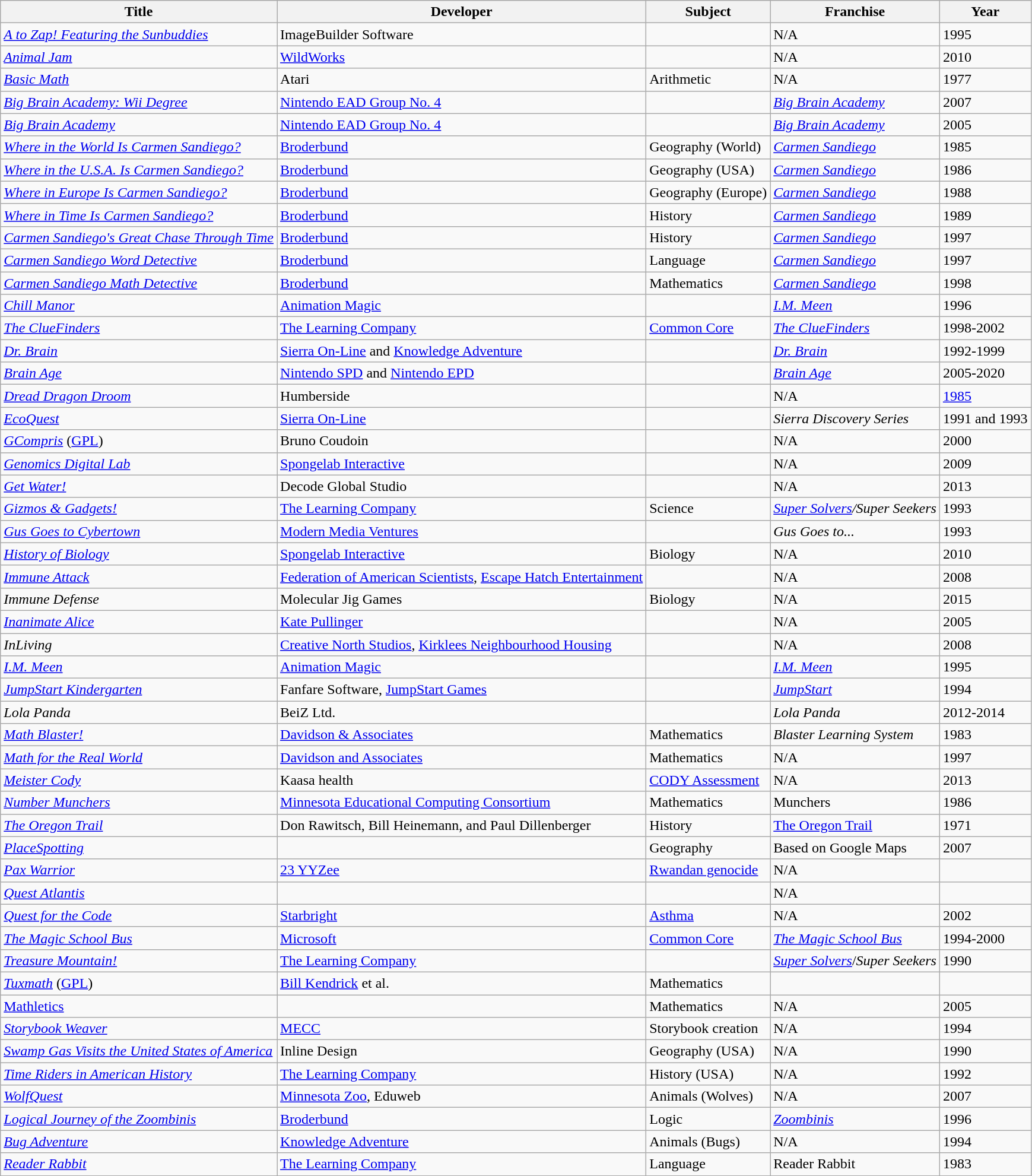<table class="wikitable sortable">
<tr>
<th>Title</th>
<th>Developer</th>
<th>Subject</th>
<th>Franchise</th>
<th>Year</th>
</tr>
<tr>
<td><em><a href='#'>A to Zap! Featuring the Sunbuddies</a></em></td>
<td>ImageBuilder Software</td>
<td></td>
<td>N/A</td>
<td>1995</td>
</tr>
<tr>
<td><a href='#'><em>Animal Jam</em></a></td>
<td><a href='#'>WildWorks</a></td>
<td></td>
<td>N/A</td>
<td>2010</td>
</tr>
<tr>
<td><em><a href='#'>Basic Math</a></em></td>
<td>Atari</td>
<td>Arithmetic</td>
<td>N/A</td>
<td>1977</td>
</tr>
<tr>
<td><em><a href='#'>Big Brain Academy: Wii Degree</a></em></td>
<td><a href='#'>Nintendo EAD Group No. 4</a></td>
<td></td>
<td><em><a href='#'>Big Brain Academy</a></em></td>
<td>2007</td>
</tr>
<tr>
<td><em><a href='#'>Big Brain Academy</a></em></td>
<td><a href='#'>Nintendo EAD Group No. 4</a></td>
<td></td>
<td><em><a href='#'>Big Brain Academy</a></em></td>
<td>2005</td>
</tr>
<tr>
<td><a href='#'><em>Where in the World Is Carmen Sandiego?</em></a></td>
<td><a href='#'>Broderbund</a></td>
<td>Geography (World)</td>
<td><em><a href='#'>Carmen Sandiego</a></em></td>
<td>1985</td>
</tr>
<tr>
<td><a href='#'><em>Where in the U.S.A. Is Carmen Sandiego?</em></a></td>
<td><a href='#'>Broderbund</a></td>
<td>Geography (USA)</td>
<td><em><a href='#'>Carmen Sandiego</a></em></td>
<td>1986</td>
</tr>
<tr>
<td><em><a href='#'>Where in Europe Is Carmen Sandiego?</a></em></td>
<td><a href='#'>Broderbund</a></td>
<td>Geography (Europe)</td>
<td><em><a href='#'>Carmen Sandiego</a></em></td>
<td>1988</td>
</tr>
<tr>
<td><a href='#'><em>Where in Time Is Carmen Sandiego?</em></a></td>
<td><a href='#'>Broderbund</a></td>
<td>History</td>
<td><em><a href='#'>Carmen Sandiego</a></em></td>
<td>1989</td>
</tr>
<tr>
<td><em><a href='#'>Carmen Sandiego's Great Chase Through Time</a></em></td>
<td><a href='#'>Broderbund</a></td>
<td>History</td>
<td><em><a href='#'>Carmen Sandiego</a></em></td>
<td>1997</td>
</tr>
<tr>
<td><em><a href='#'>Carmen Sandiego Word Detective</a></em></td>
<td><a href='#'>Broderbund</a></td>
<td>Language</td>
<td><em><a href='#'>Carmen Sandiego</a></em></td>
<td>1997</td>
</tr>
<tr>
<td><em><a href='#'>Carmen Sandiego Math Detective</a></em></td>
<td><a href='#'>Broderbund</a></td>
<td>Mathematics</td>
<td><em><a href='#'>Carmen Sandiego</a></em></td>
<td>1998</td>
</tr>
<tr>
<td><em><a href='#'>Chill Manor</a></em></td>
<td><a href='#'>Animation Magic</a></td>
<td></td>
<td><em><a href='#'>I.M. Meen</a></em></td>
<td>1996</td>
</tr>
<tr>
<td><em><a href='#'>The ClueFinders</a></em></td>
<td><a href='#'>The Learning Company</a></td>
<td><a href='#'>Common Core</a></td>
<td><em><a href='#'>The ClueFinders</a></em></td>
<td>1998-2002</td>
</tr>
<tr>
<td><em><a href='#'>Dr. Brain</a></em></td>
<td><a href='#'>Sierra On-Line</a> and <a href='#'>Knowledge Adventure</a></td>
<td></td>
<td><em><a href='#'>Dr. Brain</a></em></td>
<td>1992-1999</td>
</tr>
<tr>
<td><em><a href='#'>Brain Age</a></em></td>
<td><a href='#'>Nintendo SPD</a> and <a href='#'>Nintendo EPD</a></td>
<td></td>
<td><em><a href='#'>Brain Age</a></em></td>
<td>2005-2020</td>
</tr>
<tr>
<td><em><a href='#'>Dread Dragon Droom</a></em></td>
<td>Humberside</td>
<td></td>
<td>N/A</td>
<td><a href='#'>1985</a></td>
</tr>
<tr>
<td><em><a href='#'>EcoQuest</a></em></td>
<td><a href='#'>Sierra On-Line</a></td>
<td></td>
<td><em>Sierra Discovery Series</em></td>
<td>1991 and 1993</td>
</tr>
<tr>
<td><em><a href='#'>GCompris</a></em> (<a href='#'>GPL</a>)</td>
<td>Bruno Coudoin</td>
<td></td>
<td>N/A</td>
<td>2000</td>
</tr>
<tr>
<td><em><a href='#'>Genomics Digital Lab</a></em></td>
<td><a href='#'>Spongelab Interactive</a></td>
<td></td>
<td>N/A</td>
<td>2009</td>
</tr>
<tr>
<td><em><a href='#'>Get Water!</a></em></td>
<td>Decode Global Studio</td>
<td></td>
<td>N/A</td>
<td>2013</td>
</tr>
<tr>
<td><em><a href='#'>Gizmos & Gadgets!</a></em></td>
<td><a href='#'>The Learning Company</a></td>
<td>Science</td>
<td><em><a href='#'>Super Solvers</a>/Super Seekers</em></td>
<td>1993</td>
</tr>
<tr>
<td><em><a href='#'>Gus Goes to Cybertown</a></em></td>
<td><a href='#'>Modern Media Ventures</a></td>
<td></td>
<td><em>Gus Goes to...</em></td>
<td>1993</td>
</tr>
<tr>
<td><em><a href='#'>History of Biology</a></em></td>
<td><a href='#'>Spongelab Interactive</a></td>
<td>Biology</td>
<td>N/A</td>
<td>2010</td>
</tr>
<tr>
<td><em><a href='#'>Immune Attack</a></em></td>
<td><a href='#'>Federation of American Scientists</a>, <a href='#'>Escape Hatch Entertainment</a></td>
<td></td>
<td>N/A</td>
<td>2008</td>
</tr>
<tr>
<td><em>Immune Defense</em></td>
<td>Molecular Jig Games</td>
<td>Biology</td>
<td>N/A</td>
<td>2015</td>
</tr>
<tr>
<td><em><a href='#'>Inanimate Alice</a></em></td>
<td><a href='#'>Kate Pullinger</a></td>
<td></td>
<td>N/A</td>
<td>2005</td>
</tr>
<tr>
<td><em>InLiving</em></td>
<td><a href='#'>Creative North Studios</a>, <a href='#'>Kirklees Neighbourhood Housing</a></td>
<td></td>
<td>N/A</td>
<td>2008</td>
</tr>
<tr>
<td><em><a href='#'>I.M. Meen</a></em></td>
<td><a href='#'>Animation Magic</a></td>
<td></td>
<td><em><a href='#'>I.M. Meen</a></em></td>
<td>1995</td>
</tr>
<tr>
<td><em><a href='#'>JumpStart Kindergarten</a></em></td>
<td>Fanfare Software, <a href='#'>JumpStart Games</a></td>
<td></td>
<td><em><a href='#'>JumpStart</a></em></td>
<td>1994</td>
</tr>
<tr>
<td><em>Lola Panda</em></td>
<td>BeiZ Ltd.</td>
<td></td>
<td><em>Lola Panda</em></td>
<td>2012-2014</td>
</tr>
<tr>
<td><em><a href='#'>Math Blaster!</a></em></td>
<td><a href='#'>Davidson & Associates</a></td>
<td>Mathematics</td>
<td><em>Blaster Learning System</em></td>
<td>1983</td>
</tr>
<tr>
<td><em><a href='#'>Math for the Real World</a></em></td>
<td><a href='#'>Davidson and Associates</a></td>
<td>Mathematics</td>
<td>N/A</td>
<td>1997</td>
</tr>
<tr>
<td><em><a href='#'>Meister Cody</a></em></td>
<td>Kaasa health</td>
<td><a href='#'>CODY Assessment</a></td>
<td>N/A</td>
<td>2013</td>
</tr>
<tr>
<td><em><a href='#'>Number Munchers</a></em></td>
<td><a href='#'>Minnesota Educational Computing Consortium</a></td>
<td>Mathematics</td>
<td>Munchers</td>
<td>1986</td>
</tr>
<tr>
<td><a href='#'><em>The Oregon Trail</em></a></td>
<td>Don Rawitsch, Bill Heinemann, and Paul Dillenberger</td>
<td>History</td>
<td><a href='#'>The Oregon Trail</a></td>
<td>1971</td>
</tr>
<tr>
<td><em><a href='#'>PlaceSpotting</a></em></td>
<td></td>
<td>Geography</td>
<td>Based on Google Maps</td>
<td>2007</td>
</tr>
<tr>
<td><em><a href='#'>Pax Warrior</a></em></td>
<td><a href='#'>23 YYZee</a></td>
<td><a href='#'>Rwandan genocide</a></td>
<td>N/A</td>
<td></td>
</tr>
<tr>
<td><em><a href='#'>Quest Atlantis</a></em></td>
<td></td>
<td></td>
<td>N/A</td>
<td></td>
</tr>
<tr>
<td><em><a href='#'>Quest for the Code</a></em></td>
<td><a href='#'>Starbright</a></td>
<td><a href='#'>Asthma</a></td>
<td>N/A</td>
<td>2002</td>
</tr>
<tr>
<td><a href='#'><em>The Magic School Bus</em></a></td>
<td><a href='#'>Microsoft</a></td>
<td><a href='#'>Common Core</a></td>
<td><a href='#'><em>The Magic School Bus</em></a></td>
<td>1994-2000</td>
</tr>
<tr>
<td><em><a href='#'>Treasure Mountain!</a></em></td>
<td><a href='#'>The Learning Company</a></td>
<td></td>
<td><a href='#'><em>Super Solvers</em></a>/<em>Super Seekers</em></td>
<td>1990</td>
</tr>
<tr>
<td><em><a href='#'>Tuxmath</a></em> (<a href='#'>GPL</a>)</td>
<td><a href='#'>Bill Kendrick</a> et al.</td>
<td>Mathematics</td>
<td></td>
<td></td>
</tr>
<tr>
<td><a href='#'>Mathletics</a></td>
<td></td>
<td>Mathematics</td>
<td>N/A</td>
<td>2005</td>
</tr>
<tr>
<td><em><a href='#'>Storybook Weaver</a></em></td>
<td><a href='#'>MECC</a></td>
<td>Storybook creation</td>
<td>N/A</td>
<td>1994</td>
</tr>
<tr>
<td><em><a href='#'>Swamp Gas Visits the United States of America</a></em></td>
<td>Inline Design</td>
<td>Geography (USA)</td>
<td>N/A</td>
<td>1990</td>
</tr>
<tr>
<td><em><a href='#'>Time Riders in American History</a></em></td>
<td><a href='#'>The Learning Company</a></td>
<td>History (USA)</td>
<td>N/A</td>
<td>1992</td>
</tr>
<tr>
<td><em><a href='#'>WolfQuest</a></em></td>
<td><a href='#'>Minnesota Zoo</a>, Eduweb</td>
<td>Animals (Wolves)</td>
<td>N/A</td>
<td>2007</td>
</tr>
<tr>
<td><em><a href='#'>Logical Journey of the Zoombinis</a></em></td>
<td><a href='#'>Broderbund</a></td>
<td>Logic</td>
<td><em><a href='#'>Zoombinis</a></em></td>
<td>1996</td>
</tr>
<tr>
<td><em><a href='#'>Bug Adventure</a></em></td>
<td><a href='#'>Knowledge Adventure</a></td>
<td>Animals (Bugs)</td>
<td>N/A</td>
<td>1994</td>
</tr>
<tr>
<td><a href='#'><em>Reader Rabbit</em></a></td>
<td><a href='#'>The Learning Company</a></td>
<td>Language</td>
<td>Reader Rabbit</td>
<td>1983</td>
</tr>
</table>
